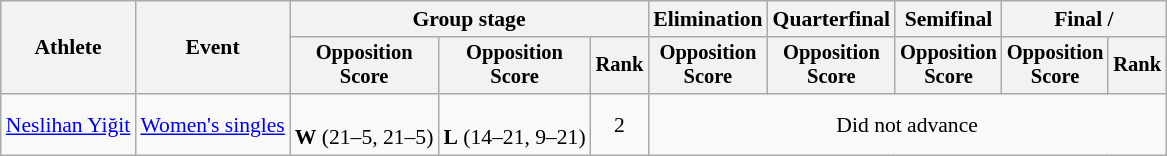<table class="wikitable" style="font-size:90%">
<tr>
<th rowspan=2>Athlete</th>
<th rowspan=2>Event</th>
<th colspan=3>Group stage</th>
<th>Elimination</th>
<th>Quarterfinal</th>
<th>Semifinal</th>
<th colspan=2>Final / </th>
</tr>
<tr style="font-size:95%">
<th>Opposition<br>Score</th>
<th>Opposition<br>Score</th>
<th>Rank</th>
<th>Opposition<br>Score</th>
<th>Opposition<br>Score</th>
<th>Opposition<br>Score</th>
<th>Opposition<br>Score</th>
<th>Rank</th>
</tr>
<tr align=center>
<td align=left><a href='#'>Neslihan Yiğit</a></td>
<td align="left"><a href='#'>Women's singles</a></td>
<td><br><strong>W</strong> (21–5, 21–5)</td>
<td><br><strong>L</strong> (14–21, 9–21)</td>
<td>2</td>
<td colspan=5>Did not advance</td>
</tr>
</table>
